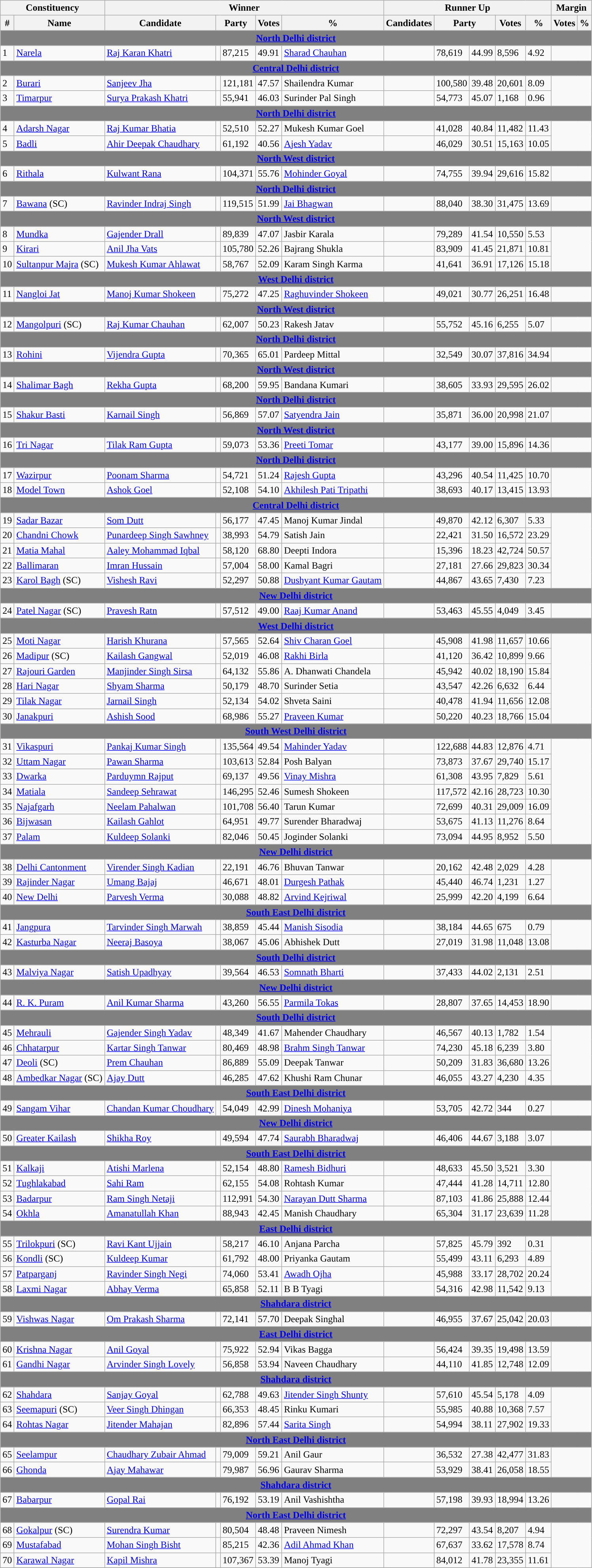<table class="wikitable sortable">
<tr>
<th colspan="2">Constituency</th>
<th colspan="5">Winner</th>
<th colspan="5">Runner Up</th>
<th colspan="2">Margin</th>
</tr>
<tr>
<th>#</th>
<th>Name</th>
<th>Candidate</th>
<th colspan="2">Party</th>
<th data-sort-type=number>Votes</th>
<th>%</th>
<th>Candidates</th>
<th colspan="2">Party</th>
<th data-sort-type=number>Votes</th>
<th>%</th>
<th data-sort-type=number>Votes</th>
<th>%</th>
</tr>
<tr>
<td colspan="14" style="text-align:center; background:gray"><a href='#'><span><strong>North Delhi district</strong></span></a></td>
</tr>
<tr>
<td>1</td>
<td><a href='#'>Narela</a></td>
<td><a href='#'>Raj Karan Khatri</a></td>
<td></td>
<td>87,215</td>
<td>49.91</td>
<td><a href='#'>Sharad Chauhan</a></td>
<td></td>
<td>78,619</td>
<td>44.99</td>
<td style="background:">8,596</td>
<td style="background:">4.92</td>
</tr>
<tr>
<td colspan="14" style="text-align:center; background:gray"><a href='#'><span><strong>Central Delhi district</strong></span></a></td>
</tr>
<tr>
<td>2</td>
<td><a href='#'>Burari</a></td>
<td><a href='#'>Sanjeev Jha</a></td>
<td></td>
<td>121,181</td>
<td>47.57</td>
<td>Shailendra Kumar</td>
<td></td>
<td>100,580</td>
<td>39.48</td>
<td style="background:">20,601</td>
<td style="background:">8.09</td>
</tr>
<tr>
<td>3</td>
<td><a href='#'>Timarpur</a></td>
<td><a href='#'>Surya Prakash Khatri</a></td>
<td></td>
<td>55,941</td>
<td>46.03</td>
<td>Surinder Pal Singh</td>
<td></td>
<td>54,773</td>
<td>45.07</td>
<td style="background:">1,168</td>
<td style="background:">0.96</td>
</tr>
<tr>
<td colspan="14" style="text-align:center; background:gray"><a href='#'><span><strong>North Delhi district</strong></span></a></td>
</tr>
<tr>
<td>4</td>
<td><a href='#'>Adarsh Nagar</a></td>
<td><a href='#'>Raj Kumar Bhatia</a></td>
<td></td>
<td>52,510</td>
<td>52.27</td>
<td>Mukesh Kumar Goel</td>
<td></td>
<td>41,028</td>
<td>40.84</td>
<td style="background:">11,482</td>
<td style="background:">11.43</td>
</tr>
<tr>
<td>5</td>
<td><a href='#'>Badli</a></td>
<td><a href='#'>Ahir Deepak Chaudhary</a></td>
<td></td>
<td>61,192</td>
<td>40.56</td>
<td><a href='#'>Ajesh Yadav</a></td>
<td></td>
<td>46,029</td>
<td>30.51</td>
<td style="background:">15,163</td>
<td style="background:">10.05</td>
</tr>
<tr>
<td colspan="14" style="text-align:center; background:gray"><a href='#'><span><strong>North West district</strong></span></a></td>
</tr>
<tr>
<td>6</td>
<td><a href='#'>Rithala</a></td>
<td><a href='#'>Kulwant Rana</a></td>
<td></td>
<td>104,371</td>
<td>55.76</td>
<td><a href='#'>Mohinder Goyal</a></td>
<td></td>
<td>74,755</td>
<td>39.94</td>
<td style="background:">29,616</td>
<td style="background:">15.82</td>
</tr>
<tr>
<td colspan="14" style="text-align:center; background:gray"><a href='#'><span><strong>North Delhi district</strong></span></a></td>
</tr>
<tr>
<td>7</td>
<td><a href='#'>Bawana</a> (SC)</td>
<td><a href='#'>Ravinder Indraj Singh</a></td>
<td></td>
<td>119,515</td>
<td>51.99</td>
<td><a href='#'>Jai Bhagwan</a></td>
<td></td>
<td>88,040</td>
<td>38.30</td>
<td style="background:">31,475</td>
<td style="background:">13.69</td>
</tr>
<tr>
<td colspan="14" style="text-align:center; background:gray"><a href='#'><span><strong>North West district</strong></span></a></td>
</tr>
<tr>
<td>8</td>
<td><a href='#'>Mundka</a></td>
<td><a href='#'>Gajender Drall</a></td>
<td></td>
<td>89,839</td>
<td>47.07</td>
<td>Jasbir Karala</td>
<td></td>
<td>79,289</td>
<td>41.54</td>
<td style="background:">10,550</td>
<td style="background:">5.53</td>
</tr>
<tr>
<td>9</td>
<td><a href='#'>Kirari</a></td>
<td><a href='#'>Anil Jha Vats</a></td>
<td></td>
<td>105,780</td>
<td>52.26</td>
<td>Bajrang Shukla</td>
<td></td>
<td>83,909</td>
<td>41.45</td>
<td style="background:">21,871</td>
<td style="background:">10.81</td>
</tr>
<tr>
<td>10</td>
<td><a href='#'>Sultanpur Majra</a> (SC)</td>
<td><a href='#'>Mukesh Kumar Ahlawat</a></td>
<td></td>
<td>58,767</td>
<td>52.09</td>
<td>Karam Singh Karma</td>
<td></td>
<td>41,641</td>
<td>36.91</td>
<td style="background:">17,126</td>
<td style="background:">15.18</td>
</tr>
<tr>
<td colspan="14" style="text-align:center; background:gray"><a href='#'><span><strong>West Delhi district</strong></span></a></td>
</tr>
<tr>
<td>11</td>
<td><a href='#'>Nangloi Jat</a></td>
<td><a href='#'>Manoj Kumar Shokeen</a></td>
<td></td>
<td>75,272</td>
<td>47.25</td>
<td><a href='#'>Raghuvinder Shokeen</a></td>
<td></td>
<td>49,021</td>
<td>30.77</td>
<td style="background:">26,251</td>
<td style="background:">16.48</td>
</tr>
<tr>
<td colspan="14" style="text-align:center; background:gray"><a href='#'><span><strong>North West district</strong></span></a></td>
</tr>
<tr>
<td>12</td>
<td><a href='#'>Mangolpuri</a> (SC)</td>
<td><a href='#'>Raj Kumar Chauhan</a></td>
<td></td>
<td>62,007</td>
<td>50.23</td>
<td>Rakesh Jatav</td>
<td></td>
<td>55,752</td>
<td>45.16</td>
<td style="background:">6,255</td>
<td style="background:">5.07</td>
</tr>
<tr>
<td colspan="14" style="text-align:center; background:gray"><a href='#'><span><strong>North Delhi district</strong></span></a></td>
</tr>
<tr>
<td>13</td>
<td><a href='#'>Rohini</a></td>
<td><a href='#'>Vijendra Gupta</a></td>
<td></td>
<td>70,365</td>
<td>65.01</td>
<td>Pardeep Mittal</td>
<td></td>
<td>32,549</td>
<td>30.07</td>
<td style="background:">37,816</td>
<td style="background:">34.94</td>
</tr>
<tr>
<td colspan="14" style="text-align:center; background:gray"><a href='#'><span><strong>North West district</strong></span></a></td>
</tr>
<tr>
<td>14</td>
<td><a href='#'>Shalimar Bagh</a></td>
<td><a href='#'>Rekha Gupta</a></td>
<td></td>
<td>68,200</td>
<td>59.95</td>
<td>Bandana Kumari</td>
<td></td>
<td>38,605</td>
<td>33.93</td>
<td style="background:">29,595</td>
<td style="background:">26.02</td>
</tr>
<tr>
<td colspan="14" style="text-align:center; background:gray"><a href='#'><span><strong>North Delhi district</strong></span></a></td>
</tr>
<tr>
<td>15</td>
<td><a href='#'>Shakur Basti</a></td>
<td><a href='#'>Karnail Singh</a></td>
<td></td>
<td>56,869</td>
<td>57.07</td>
<td><a href='#'>Satyendra Jain</a></td>
<td></td>
<td>35,871</td>
<td>36.00</td>
<td style="background:">20,998</td>
<td style="background:">21.07</td>
</tr>
<tr>
<td colspan="14" style="text-align:center; background:gray"><a href='#'><span><strong>North West district</strong></span></a></td>
</tr>
<tr>
<td>16</td>
<td><a href='#'>Tri Nagar</a></td>
<td><a href='#'>Tilak Ram Gupta</a></td>
<td></td>
<td>59,073</td>
<td>53.36</td>
<td><a href='#'>Preeti Tomar</a></td>
<td></td>
<td>43,177</td>
<td>39.00</td>
<td style="background:">15,896</td>
<td style="background:">14.36</td>
</tr>
<tr>
<td colspan="14" style="text-align:center; background:gray"><a href='#'><span><strong>North Delhi district</strong></span></a></td>
</tr>
<tr>
<td>17</td>
<td><a href='#'>Wazirpur</a></td>
<td><a href='#'>Poonam Sharma</a></td>
<td></td>
<td>54,721</td>
<td>51.24</td>
<td><a href='#'>Rajesh Gupta</a></td>
<td></td>
<td>43,296</td>
<td>40.54</td>
<td style="background:">11,425</td>
<td style="background:">10.70</td>
</tr>
<tr>
<td>18</td>
<td><a href='#'>Model Town</a></td>
<td><a href='#'>Ashok Goel</a></td>
<td></td>
<td>52,108</td>
<td>54.10</td>
<td><a href='#'>Akhilesh Pati Tripathi</a></td>
<td></td>
<td>38,693</td>
<td>40.17</td>
<td style="background:">13,415</td>
<td style="background:">13.93</td>
</tr>
<tr>
<td colspan="14" style="text-align:center; background:gray"><a href='#'><span><strong>Central Delhi district</strong></span></a></td>
</tr>
<tr>
<td>19</td>
<td><a href='#'>Sadar Bazar</a></td>
<td><a href='#'>Som Dutt</a></td>
<td></td>
<td>56,177</td>
<td>47.45</td>
<td>Manoj Kumar Jindal</td>
<td></td>
<td>49,870</td>
<td>42.12</td>
<td style="background:">6,307</td>
<td style="background:">5.33</td>
</tr>
<tr>
<td>20</td>
<td><a href='#'>Chandni Chowk</a></td>
<td><a href='#'>Punardeep Singh Sawhney</a></td>
<td></td>
<td>38,993</td>
<td>54.79</td>
<td>Satish Jain</td>
<td></td>
<td>22,421</td>
<td>31.50</td>
<td style="background:">16,572</td>
<td style="background:">23.29</td>
</tr>
<tr>
<td>21</td>
<td><a href='#'>Matia Mahal</a></td>
<td><a href='#'>Aaley Mohammad Iqbal</a></td>
<td></td>
<td>58,120</td>
<td>68.80</td>
<td>Deepti Indora</td>
<td></td>
<td>15,396</td>
<td>18.23</td>
<td style="background:">42,724</td>
<td style="background:">50.57</td>
</tr>
<tr>
<td>22</td>
<td><a href='#'>Ballimaran</a></td>
<td><a href='#'>Imran Hussain</a></td>
<td></td>
<td>57,004</td>
<td>58.00</td>
<td>Kamal Bagri</td>
<td></td>
<td>27,181</td>
<td>27.66</td>
<td style="background:">29,823</td>
<td style="background:">30.34</td>
</tr>
<tr>
<td>23</td>
<td><a href='#'>Karol Bagh</a> (SC)</td>
<td><a href='#'>Vishesh Ravi</a></td>
<td></td>
<td>52,297</td>
<td>50.88</td>
<td><a href='#'>Dushyant Kumar Gautam</a></td>
<td></td>
<td>44,867</td>
<td>43.65</td>
<td style="background:">7,430</td>
<td style="background:">7.23</td>
</tr>
<tr>
<td colspan="14" style="text-align:center; background:gray"><a href='#'><span><strong>New Delhi district</strong></span></a></td>
</tr>
<tr>
<td>24</td>
<td><a href='#'>Patel Nagar</a> (SC)</td>
<td><a href='#'>Pravesh Ratn</a></td>
<td></td>
<td>57,512</td>
<td>49.00</td>
<td><a href='#'>Raaj Kumar Anand</a></td>
<td></td>
<td>53,463</td>
<td>45.55</td>
<td style="background:">4,049</td>
<td style="background:">3.45</td>
</tr>
<tr>
<td colspan="14" style="text-align:center; background:gray"><a href='#'><span><strong>West Delhi district</strong></span></a></td>
</tr>
<tr>
<td>25</td>
<td><a href='#'>Moti Nagar</a></td>
<td><a href='#'>Harish Khurana</a></td>
<td></td>
<td>57,565</td>
<td>52.64</td>
<td><a href='#'>Shiv Charan Goel</a></td>
<td></td>
<td>45,908</td>
<td>41.98</td>
<td style="background:">11,657</td>
<td style="background:">10.66</td>
</tr>
<tr>
<td>26</td>
<td><a href='#'>Madipur</a> (SC)</td>
<td><a href='#'>Kailash Gangwal</a></td>
<td></td>
<td>52,019</td>
<td>46.08</td>
<td><a href='#'>Rakhi Birla</a></td>
<td></td>
<td>41,120</td>
<td>36.42</td>
<td style="background:">10,899</td>
<td style="background:">9.66</td>
</tr>
<tr>
<td>27</td>
<td><a href='#'>Rajouri Garden</a></td>
<td><a href='#'>Manjinder Singh Sirsa</a></td>
<td></td>
<td>64,132</td>
<td>55.86</td>
<td>A. Dhanwati Chandela</td>
<td></td>
<td>45,942</td>
<td>40.02</td>
<td style="background:">18,190</td>
<td style="background:">15.84</td>
</tr>
<tr>
<td>28</td>
<td><a href='#'>Hari Nagar</a></td>
<td><a href='#'>Shyam Sharma</a></td>
<td></td>
<td>50,179</td>
<td>48.70</td>
<td>Surinder Setia</td>
<td></td>
<td>43,547</td>
<td>42.26</td>
<td style="background:">6,632</td>
<td style="background:">6.44</td>
</tr>
<tr>
<td>29</td>
<td><a href='#'>Tilak Nagar</a></td>
<td><a href='#'>Jarnail Singh</a></td>
<td></td>
<td>52,134</td>
<td>54.02</td>
<td>Shveta Saini</td>
<td></td>
<td>40,478</td>
<td>41.94</td>
<td style="background:">11,656</td>
<td style="background:">12.08</td>
</tr>
<tr>
<td>30</td>
<td><a href='#'>Janakpuri</a></td>
<td><a href='#'>Ashish Sood</a></td>
<td></td>
<td>68,986</td>
<td>55.27</td>
<td><a href='#'>Praveen Kumar</a></td>
<td></td>
<td>50,220</td>
<td>40.23</td>
<td style="background:">18,766</td>
<td style="background:">15.04</td>
</tr>
<tr>
<td colspan="14" style="text-align:center; background:gray"><a href='#'><span><strong>South West Delhi district</strong></span></a></td>
</tr>
<tr>
<td>31</td>
<td><a href='#'>Vikaspuri</a></td>
<td><a href='#'>Pankaj Kumar Singh</a></td>
<td></td>
<td>135,564</td>
<td>49.54</td>
<td><a href='#'>Mahinder Yadav</a></td>
<td></td>
<td>122,688</td>
<td>44.83</td>
<td style="background:">12,876</td>
<td style="background:">4.71</td>
</tr>
<tr>
<td>32</td>
<td><a href='#'>Uttam Nagar</a></td>
<td><a href='#'>Pawan Sharma</a></td>
<td></td>
<td>103,613</td>
<td>52.84</td>
<td>Posh Balyan</td>
<td></td>
<td>73,873</td>
<td>37.67</td>
<td style="background:">29,740</td>
<td style="background:">15.17</td>
</tr>
<tr>
<td>33</td>
<td><a href='#'>Dwarka</a></td>
<td><a href='#'>Parduymn Rajput</a></td>
<td></td>
<td>69,137</td>
<td>49.56</td>
<td><a href='#'>Vinay Mishra</a></td>
<td></td>
<td>61,308</td>
<td>43.95</td>
<td style="background:">7,829</td>
<td style="background:">5.61</td>
</tr>
<tr>
<td>34</td>
<td><a href='#'>Matiala</a></td>
<td><a href='#'>Sandeep Sehrawat</a></td>
<td></td>
<td>146,295</td>
<td>52.46</td>
<td>Sumesh Shokeen</td>
<td></td>
<td>117,572</td>
<td>42.16</td>
<td style="background:">28,723</td>
<td style="background:">10.30</td>
</tr>
<tr>
<td>35</td>
<td><a href='#'>Najafgarh</a></td>
<td><a href='#'>Neelam Pahalwan</a></td>
<td></td>
<td>101,708</td>
<td>56.40</td>
<td>Tarun Kumar</td>
<td></td>
<td>72,699</td>
<td>40.31</td>
<td style="background:">29,009</td>
<td style="background:">16.09</td>
</tr>
<tr>
<td>36</td>
<td><a href='#'>Bijwasan</a></td>
<td><a href='#'>Kailash Gahlot</a></td>
<td></td>
<td>64,951</td>
<td>49.77</td>
<td>Surender Bharadwaj</td>
<td></td>
<td>53,675</td>
<td>41.13</td>
<td style="background:">11,276</td>
<td style="background:">8.64</td>
</tr>
<tr>
<td>37</td>
<td><a href='#'>Palam</a></td>
<td><a href='#'>Kuldeep Solanki</a></td>
<td></td>
<td>82,046</td>
<td>50.45</td>
<td>Joginder Solanki</td>
<td></td>
<td>73,094</td>
<td>44.95</td>
<td style="background:">8,952</td>
<td style="background:">5.50</td>
</tr>
<tr>
<td colspan="14" style="text-align:center; background:gray"><a href='#'><span><strong>New Delhi district</strong></span></a></td>
</tr>
<tr>
<td>38</td>
<td><a href='#'>Delhi Cantonment</a></td>
<td><a href='#'>Virender Singh Kadian</a></td>
<td></td>
<td>22,191</td>
<td>46.76</td>
<td>Bhuvan Tanwar</td>
<td></td>
<td>20,162</td>
<td>42.48</td>
<td style="background:">2,029</td>
<td style="background:">4.28</td>
</tr>
<tr>
<td>39</td>
<td><a href='#'>Rajinder Nagar</a></td>
<td><a href='#'>Umang Bajaj</a></td>
<td></td>
<td>46,671</td>
<td>48.01</td>
<td><a href='#'>Durgesh Pathak</a></td>
<td></td>
<td>45,440</td>
<td>46.74</td>
<td style="background:">1,231</td>
<td style="background:">1.27</td>
</tr>
<tr>
<td>40</td>
<td><a href='#'>New Delhi</a></td>
<td><a href='#'>Parvesh Verma</a></td>
<td></td>
<td>30,088</td>
<td>48.82</td>
<td><a href='#'>Arvind Kejriwal</a></td>
<td></td>
<td>25,999</td>
<td>42.20</td>
<td style="background:">4,199</td>
<td style="background:">6.64</td>
</tr>
<tr>
<td colspan="14" style="text-align:center; background:gray"><a href='#'><span><strong>South East Delhi district</strong></span></a></td>
</tr>
<tr>
<td>41</td>
<td><a href='#'>Jangpura</a></td>
<td><a href='#'>Tarvinder Singh Marwah</a></td>
<td></td>
<td>38,859</td>
<td>45.44</td>
<td><a href='#'>Manish Sisodia</a></td>
<td></td>
<td>38,184</td>
<td>44.65</td>
<td style="background:">675</td>
<td style="background:">0.79</td>
</tr>
<tr>
<td>42</td>
<td><a href='#'>Kasturba Nagar</a></td>
<td><a href='#'>Neeraj Basoya</a></td>
<td></td>
<td>38,067</td>
<td>45.06</td>
<td>Abhishek Dutt</td>
<td></td>
<td>27,019</td>
<td>31.98</td>
<td style="background:">11,048</td>
<td style="background:">13.08</td>
</tr>
<tr>
<td colspan="14" style="text-align:center; background:gray"><a href='#'><span><strong>South Delhi district</strong></span></a></td>
</tr>
<tr>
<td>43</td>
<td><a href='#'>Malviya Nagar</a></td>
<td><a href='#'>Satish Upadhyay</a></td>
<td></td>
<td>39,564</td>
<td>46.53</td>
<td><a href='#'>Somnath Bharti</a></td>
<td></td>
<td>37,433</td>
<td>44.02</td>
<td style="background:">2,131</td>
<td style="background:">2.51</td>
</tr>
<tr>
<td colspan="14" style="text-align:center; background:gray"><a href='#'><span><strong>New Delhi district</strong></span></a></td>
</tr>
<tr>
<td>44</td>
<td><a href='#'>R. K. Puram</a></td>
<td><a href='#'>Anil Kumar Sharma</a></td>
<td></td>
<td>43,260</td>
<td>56.55</td>
<td><a href='#'>Parmila Tokas</a></td>
<td></td>
<td>28,807</td>
<td>37.65</td>
<td style="background:">14,453</td>
<td style="background:">18.90</td>
</tr>
<tr>
<td colspan="14" style="text-align:center; background:gray"><a href='#'><span><strong>South Delhi district</strong></span></a></td>
</tr>
<tr>
<td>45</td>
<td><a href='#'>Mehrauli</a></td>
<td><a href='#'>Gajender Singh Yadav</a></td>
<td></td>
<td>48,349</td>
<td>41.67</td>
<td>Mahender Chaudhary</td>
<td></td>
<td>46,567</td>
<td>40.13</td>
<td style="background:">1,782</td>
<td style="background:">1.54</td>
</tr>
<tr>
<td>46</td>
<td><a href='#'>Chhatarpur</a></td>
<td><a href='#'>Kartar Singh Tanwar</a></td>
<td></td>
<td>80,469</td>
<td>48.98</td>
<td><a href='#'>Brahm Singh Tanwar</a></td>
<td></td>
<td>74,230</td>
<td>45.18</td>
<td style="background:">6,239</td>
<td style="background:">3.80</td>
</tr>
<tr>
<td>47</td>
<td><a href='#'>Deoli</a> (SC)</td>
<td><a href='#'>Prem Chauhan</a></td>
<td></td>
<td>86,889</td>
<td>55.09</td>
<td>Deepak Tanwar</td>
<td></td>
<td>50,209</td>
<td>31.83</td>
<td style="background:">36,680</td>
<td style="background:">13.26</td>
</tr>
<tr>
<td>48</td>
<td><a href='#'>Ambedkar Nagar</a> (SC)</td>
<td><a href='#'>Ajay Dutt</a></td>
<td></td>
<td>46,285</td>
<td>47.62</td>
<td>Khushi Ram Chunar</td>
<td></td>
<td>46,055</td>
<td>43.27</td>
<td style="background:">4,230</td>
<td style="background:">4.35</td>
</tr>
<tr>
<td colspan="14" style="text-align:center; background:gray"><a href='#'><span><strong>South East Delhi district</strong></span></a></td>
</tr>
<tr>
<td>49</td>
<td><a href='#'>Sangam Vihar</a></td>
<td><a href='#'>Chandan Kumar Choudhary</a></td>
<td></td>
<td>54,049</td>
<td>42.99</td>
<td><a href='#'>Dinesh Mohaniya</a></td>
<td></td>
<td>53,705</td>
<td>42.72</td>
<td style="background:">344</td>
<td style="background:">0.27</td>
</tr>
<tr>
<td colspan="14" style="text-align:center; background:gray"><a href='#'><span><strong>New Delhi district</strong></span></a></td>
</tr>
<tr>
<td>50</td>
<td><a href='#'>Greater Kailash</a></td>
<td><a href='#'>Shikha Roy</a></td>
<td></td>
<td>49,594</td>
<td>47.74</td>
<td><a href='#'>Saurabh Bharadwaj</a></td>
<td></td>
<td>46,406</td>
<td>44.67</td>
<td style="background:">3,188</td>
<td style="background:">3.07</td>
</tr>
<tr>
<td colspan="14" style="text-align:center; background:gray"><a href='#'><span><strong>South East Delhi district</strong></span></a></td>
</tr>
<tr>
<td>51</td>
<td><a href='#'>Kalkaji</a></td>
<td><a href='#'>Atishi Marlena</a></td>
<td></td>
<td>52,154</td>
<td>48.80</td>
<td><a href='#'>Ramesh Bidhuri</a></td>
<td></td>
<td>48,633</td>
<td>45.50</td>
<td style="background:">3,521</td>
<td style="background:">3.30</td>
</tr>
<tr>
<td>52</td>
<td><a href='#'>Tughlakabad</a></td>
<td><a href='#'>Sahi Ram</a></td>
<td></td>
<td>62,155</td>
<td>54.08</td>
<td>Rohtash Kumar</td>
<td></td>
<td>47,444</td>
<td>41.28</td>
<td style="background:">14,711</td>
<td style="background:">12.80</td>
</tr>
<tr>
<td>53</td>
<td><a href='#'>Badarpur</a></td>
<td><a href='#'>Ram Singh Netaji</a></td>
<td></td>
<td>112,991</td>
<td>54.30</td>
<td><a href='#'>Narayan Dutt Sharma</a></td>
<td></td>
<td>87,103</td>
<td>41.86</td>
<td style="background:">25,888</td>
<td style="background:">12.44</td>
</tr>
<tr>
<td>54</td>
<td><a href='#'>Okhla</a></td>
<td><a href='#'>Amanatullah Khan</a></td>
<td></td>
<td>88,943</td>
<td>42.45</td>
<td>Manish Chaudhary</td>
<td></td>
<td>65,304</td>
<td>31.17</td>
<td style="background:">23,639</td>
<td style="background:">11.28</td>
</tr>
<tr>
<td colspan="14" style="text-align:center; background:gray"><a href='#'><span><strong>East Delhi district</strong></span></a></td>
</tr>
<tr>
<td>55</td>
<td><a href='#'>Trilokpuri</a> (SC)</td>
<td><a href='#'>Ravi Kant Ujjain</a></td>
<td></td>
<td>58,217</td>
<td>46.10</td>
<td>Anjana Parcha</td>
<td></td>
<td>57,825</td>
<td>45.79</td>
<td style="background:">392</td>
<td style="background:">0.31</td>
</tr>
<tr>
<td>56</td>
<td><a href='#'>Kondli</a> (SC)</td>
<td><a href='#'>Kuldeep Kumar</a></td>
<td></td>
<td>61,792</td>
<td>48.00</td>
<td>Priyanka Gautam</td>
<td></td>
<td>55,499</td>
<td>43.11</td>
<td style="background:">6,293</td>
<td style="background:">4.89</td>
</tr>
<tr>
<td>57</td>
<td><a href='#'>Patparganj</a></td>
<td><a href='#'>Ravinder Singh Negi</a></td>
<td></td>
<td>74,060</td>
<td>53.41</td>
<td><a href='#'>Awadh Ojha</a></td>
<td></td>
<td>45,988</td>
<td>33.17</td>
<td style="background:">28,702</td>
<td style="background:">20.24</td>
</tr>
<tr>
<td>58</td>
<td><a href='#'>Laxmi Nagar</a></td>
<td><a href='#'>Abhay Verma</a></td>
<td></td>
<td>65,858</td>
<td>52.11</td>
<td>B B Tyagi</td>
<td></td>
<td>54,316</td>
<td>42.98</td>
<td style="background:">11,542</td>
<td style="background:">9.13</td>
</tr>
<tr>
<td colspan="14" style="text-align:center; background:gray"><a href='#'><span><strong>Shahdara district</strong></span></a></td>
</tr>
<tr>
<td>59</td>
<td><a href='#'>Vishwas Nagar</a></td>
<td><a href='#'>Om Prakash Sharma</a></td>
<td></td>
<td>72,141</td>
<td>57.70</td>
<td>Deepak Singhal</td>
<td></td>
<td>46,955</td>
<td>37.67</td>
<td style="background:">25,042</td>
<td style="background:">20.03</td>
</tr>
<tr>
<td colspan="14" style="text-align:center; background:gray"><a href='#'><span><strong>East Delhi district</strong></span></a></td>
</tr>
<tr>
<td>60</td>
<td><a href='#'>Krishna Nagar</a></td>
<td><a href='#'>Anil Goyal</a></td>
<td></td>
<td>75,922</td>
<td>52.94</td>
<td>Vikas Bagga</td>
<td></td>
<td>56,424</td>
<td>39.35</td>
<td style="background:">19,498</td>
<td style="background:">13.59</td>
</tr>
<tr>
<td>61</td>
<td><a href='#'>Gandhi Nagar</a></td>
<td><a href='#'>Arvinder Singh Lovely</a></td>
<td></td>
<td>56,858</td>
<td>53.94</td>
<td>Naveen Chaudhary</td>
<td></td>
<td>44,110</td>
<td>41.85</td>
<td style="background:">12,748</td>
<td style="background:">12.09</td>
</tr>
<tr>
<td colspan="14" style="text-align:center; background:gray"><a href='#'><span><strong>Shahdara district</strong></span></a></td>
</tr>
<tr>
<td>62</td>
<td><a href='#'>Shahdara</a></td>
<td><a href='#'>Sanjay Goyal</a></td>
<td></td>
<td>62,788</td>
<td>49.63</td>
<td><a href='#'>Jitender Singh Shunty</a></td>
<td></td>
<td>57,610</td>
<td>45.54</td>
<td style="background:">5,178</td>
<td style="background:">4.09</td>
</tr>
<tr>
<td>63</td>
<td><a href='#'>Seemapuri</a> (SC)</td>
<td><a href='#'>Veer Singh Dhingan</a></td>
<td></td>
<td>66,353</td>
<td>48.45</td>
<td>Rinku Kumari</td>
<td></td>
<td>55,985</td>
<td>40.88</td>
<td style="background:">10,368</td>
<td style="background:">7.57</td>
</tr>
<tr>
<td>64</td>
<td><a href='#'>Rohtas Nagar</a></td>
<td><a href='#'>Jitender Mahajan</a></td>
<td></td>
<td>82,896</td>
<td>57.44</td>
<td><a href='#'>Sarita Singh</a></td>
<td></td>
<td>54,994</td>
<td>38.11</td>
<td style="background:">27,902</td>
<td style="background:">19.33</td>
</tr>
<tr>
<td colspan="14" style="text-align:center; background:gray"><a href='#'><span><strong>North East Delhi district</strong></span></a></td>
</tr>
<tr>
<td>65</td>
<td><a href='#'>Seelampur</a></td>
<td><a href='#'>Chaudhary Zubair Ahmad</a></td>
<td></td>
<td>79,009</td>
<td>59.21</td>
<td>Anil Gaur</td>
<td></td>
<td>36,532</td>
<td>27.38</td>
<td style="background:">42,477</td>
<td style="background:">31.83</td>
</tr>
<tr>
<td>66</td>
<td><a href='#'>Ghonda</a></td>
<td><a href='#'>Ajay Mahawar</a></td>
<td></td>
<td>79,987</td>
<td>56.96</td>
<td>Gaurav Sharma</td>
<td></td>
<td>53,929</td>
<td>38.41</td>
<td style="background:">26,058</td>
<td style="background:">18.55</td>
</tr>
<tr>
<td colspan="14" style="text-align:center; background:gray"><a href='#'><span><strong>Shahdara district</strong></span></a></td>
</tr>
<tr>
<td>67</td>
<td><a href='#'>Babarpur</a></td>
<td><a href='#'>Gopal Rai</a></td>
<td></td>
<td>76,192</td>
<td>53.19</td>
<td>Anil Vashishtha</td>
<td></td>
<td>57,198</td>
<td>39.93</td>
<td style="background:">18,994</td>
<td style="background:">13.26</td>
</tr>
<tr>
<td colspan="14" style="text-align:center; background:gray"><a href='#'><span><strong>North East Delhi district</strong></span></a></td>
</tr>
<tr>
<td>68</td>
<td><a href='#'>Gokalpur</a> (SC)</td>
<td><a href='#'>Surendra Kumar</a></td>
<td></td>
<td>80,504</td>
<td>48.48</td>
<td>Praveen Nimesh</td>
<td></td>
<td>72,297</td>
<td>43.54</td>
<td style="background:">8,207</td>
<td style="background:">4.94</td>
</tr>
<tr>
<td>69</td>
<td><a href='#'>Mustafabad</a></td>
<td><a href='#'>Mohan Singh Bisht</a></td>
<td></td>
<td>85,215</td>
<td>42.36</td>
<td><a href='#'>Adil Ahmad Khan</a></td>
<td></td>
<td>67,637</td>
<td>33.62</td>
<td style="background:">17,578</td>
<td style="background:">8.74</td>
</tr>
<tr>
<td>70</td>
<td><a href='#'>Karawal Nagar</a></td>
<td><a href='#'>Kapil Mishra</a></td>
<td></td>
<td>107,367</td>
<td>53.39</td>
<td>Manoj Tyagi</td>
<td></td>
<td>84,012</td>
<td>41.78</td>
<td style="background:">23,355</td>
<td style="background:">11.61</td>
</tr>
<tr>
</tr>
</table>
